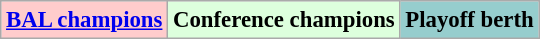<table class="wikitable" style="font-size:95%">
<tr>
<td align="center" bgcolor="#FFCCCC"><strong><a href='#'>BAL champions</a></strong></td>
<td align="center" bgcolor="#DDFFDD"><strong>Conference champions</strong></td>
<td align="center" bgcolor="#96CDCD"><strong>Playoff berth</strong></td>
</tr>
</table>
